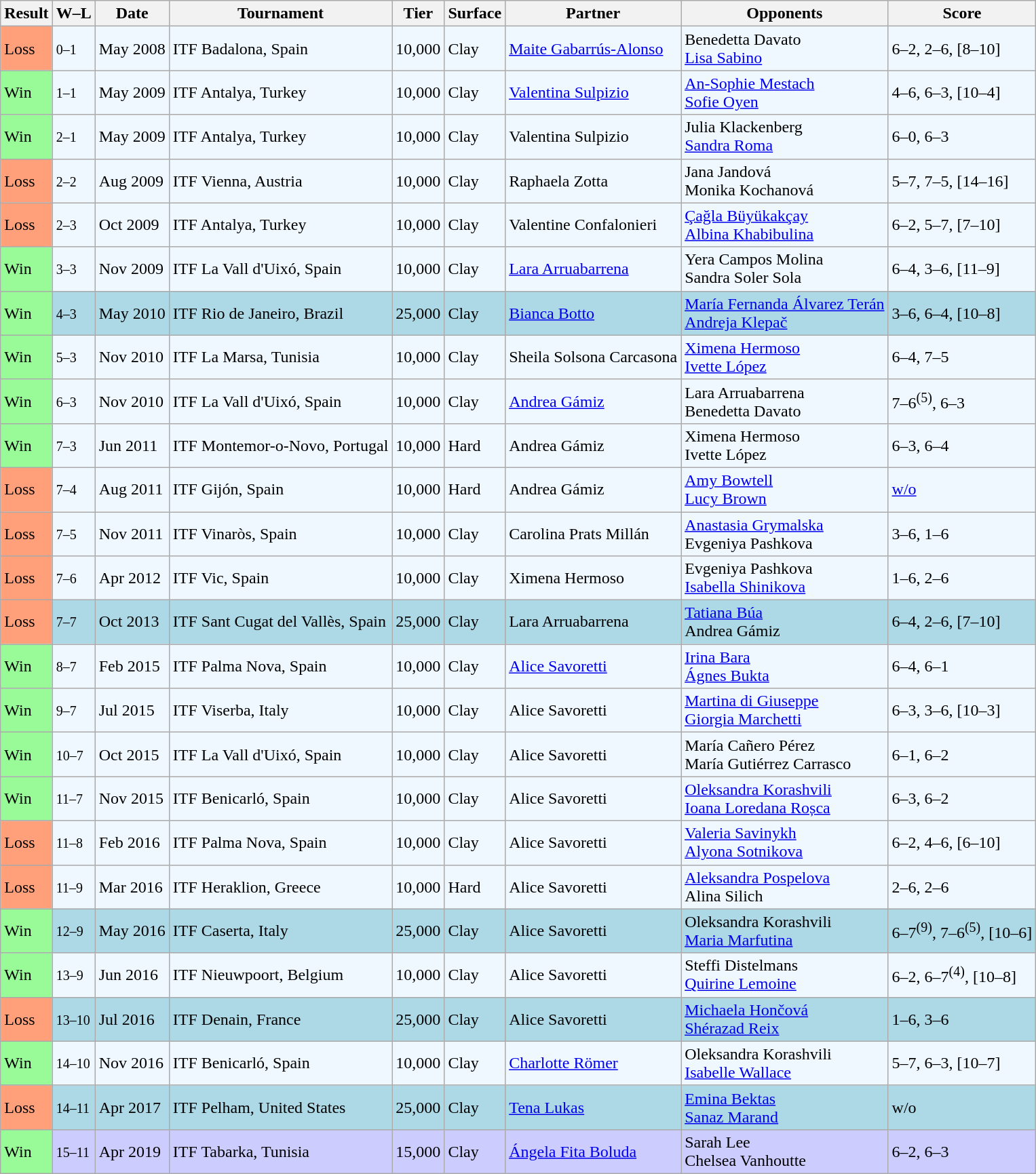<table class="sortable wikitable nowrap">
<tr>
<th>Result</th>
<th class="unsortable">W–L</th>
<th>Date</th>
<th>Tournament</th>
<th>Tier</th>
<th>Surface</th>
<th>Partner</th>
<th>Opponents</th>
<th class="unsortable">Score</th>
</tr>
<tr style="background:#f0f8ff;">
<td style="background:#ffa07a;">Loss</td>
<td><small>0–1</small></td>
<td>May 2008</td>
<td>ITF Badalona, Spain</td>
<td>10,000</td>
<td>Clay</td>
<td> <a href='#'>Maite Gabarrús-Alonso</a></td>
<td> Benedetta Davato <br>  <a href='#'>Lisa Sabino</a></td>
<td>6–2, 2–6, [8–10]</td>
</tr>
<tr style="background:#f0f8ff;">
<td style="background:#98fb98;">Win</td>
<td><small>1–1</small></td>
<td>May 2009</td>
<td>ITF Antalya, Turkey</td>
<td>10,000</td>
<td>Clay</td>
<td> <a href='#'>Valentina Sulpizio</a></td>
<td> <a href='#'>An-Sophie Mestach</a> <br>  <a href='#'>Sofie Oyen</a></td>
<td>4–6, 6–3, [10–4]</td>
</tr>
<tr style="background:#f0f8ff;">
<td style="background:#98fb98;">Win</td>
<td><small>2–1</small></td>
<td>May 2009</td>
<td>ITF Antalya, Turkey</td>
<td>10,000</td>
<td>Clay</td>
<td> Valentina Sulpizio</td>
<td> Julia Klackenberg <br>  <a href='#'>Sandra Roma</a></td>
<td>6–0, 6–3</td>
</tr>
<tr style="background:#f0f8ff;">
<td style="background:#ffa07a;">Loss</td>
<td><small>2–2</small></td>
<td>Aug 2009</td>
<td>ITF Vienna, Austria</td>
<td>10,000</td>
<td>Clay</td>
<td> Raphaela Zotta</td>
<td> Jana Jandová <br>  Monika Kochanová</td>
<td>5–7, 7–5, [14–16]</td>
</tr>
<tr style="background:#f0f8ff;">
<td style="background:#ffa07a;">Loss</td>
<td><small>2–3</small></td>
<td>Oct 2009</td>
<td>ITF Antalya, Turkey</td>
<td>10,000</td>
<td>Clay</td>
<td> Valentine Confalonieri</td>
<td> <a href='#'>Çağla Büyükakçay</a> <br>  <a href='#'>Albina Khabibulina</a></td>
<td>6–2, 5–7, [7–10]</td>
</tr>
<tr style="background:#f0f8ff;">
<td style="background:#98fb98;">Win</td>
<td><small>3–3</small></td>
<td>Nov 2009</td>
<td>ITF La Vall d'Uixó, Spain</td>
<td>10,000</td>
<td>Clay</td>
<td> <a href='#'>Lara Arruabarrena</a></td>
<td> Yera Campos Molina <br>  Sandra Soler Sola</td>
<td>6–4, 3–6, [11–9]</td>
</tr>
<tr style="background:lightblue;">
<td style="background:#98fb98;">Win</td>
<td><small>4–3</small></td>
<td>May 2010</td>
<td>ITF Rio de Janeiro, Brazil</td>
<td>25,000</td>
<td>Clay</td>
<td> <a href='#'>Bianca Botto</a></td>
<td> <a href='#'>María Fernanda Álvarez Terán</a> <br>  <a href='#'>Andreja Klepač</a></td>
<td>3–6, 6–4, [10–8]</td>
</tr>
<tr style="background:#f0f8ff;">
<td style="background:#98fb98;">Win</td>
<td><small>5–3</small></td>
<td>Nov 2010</td>
<td>ITF La Marsa, Tunisia</td>
<td>10,000</td>
<td>Clay</td>
<td> Sheila Solsona Carcasona</td>
<td> <a href='#'>Ximena Hermoso</a> <br>  <a href='#'>Ivette López</a></td>
<td>6–4, 7–5</td>
</tr>
<tr style="background:#f0f8ff;">
<td style="background:#98fb98;">Win</td>
<td><small>6–3</small></td>
<td>Nov 2010</td>
<td>ITF La Vall d'Uixó, Spain</td>
<td>10,000</td>
<td>Clay</td>
<td> <a href='#'>Andrea Gámiz</a></td>
<td> Lara Arruabarrena <br>  Benedetta Davato</td>
<td>7–6<sup>(5)</sup>, 6–3</td>
</tr>
<tr style="background:#f0f8ff;">
<td style="background:#98fb98;">Win</td>
<td><small>7–3</small></td>
<td>Jun 2011</td>
<td>ITF Montemor-o-Novo, Portugal</td>
<td>10,000</td>
<td>Hard</td>
<td> Andrea Gámiz</td>
<td> Ximena Hermoso <br>  Ivette López</td>
<td>6–3, 6–4</td>
</tr>
<tr style="background:#f0f8ff;">
<td style="background:#ffa07a;">Loss</td>
<td><small>7–4</small></td>
<td>Aug 2011</td>
<td>ITF Gijón, Spain</td>
<td>10,000</td>
<td>Hard</td>
<td> Andrea Gámiz</td>
<td> <a href='#'>Amy Bowtell</a> <br>  <a href='#'>Lucy Brown</a></td>
<td><a href='#'>w/o</a></td>
</tr>
<tr style="background:#f0f8ff;">
<td style="background:#ffa07a;">Loss</td>
<td><small>7–5</small></td>
<td>Nov 2011</td>
<td>ITF Vinaròs, Spain</td>
<td>10,000</td>
<td>Clay</td>
<td> Carolina Prats Millán</td>
<td> <a href='#'>Anastasia Grymalska</a> <br>  Evgeniya Pashkova</td>
<td>3–6, 1–6</td>
</tr>
<tr style="background:#f0f8ff;">
<td style="background:#ffa07a;">Loss</td>
<td><small>7–6</small></td>
<td>Apr 2012</td>
<td>ITF Vic, Spain</td>
<td>10,000</td>
<td>Clay</td>
<td> Ximena Hermoso</td>
<td> Evgeniya Pashkova <br>  <a href='#'>Isabella Shinikova</a></td>
<td>1–6, 2–6</td>
</tr>
<tr style="background:lightblue;">
<td style="background:#ffa07a;">Loss</td>
<td><small>7–7</small></td>
<td>Oct 2013</td>
<td>ITF Sant Cugat del Vallès, Spain</td>
<td>25,000</td>
<td>Clay</td>
<td> Lara Arruabarrena</td>
<td> <a href='#'>Tatiana Búa</a> <br>  Andrea Gámiz</td>
<td>6–4, 2–6, [7–10]</td>
</tr>
<tr style="background:#f0f8ff;">
<td style="background:#98fb98;">Win</td>
<td><small>8–7</small></td>
<td>Feb 2015</td>
<td>ITF Palma Nova, Spain</td>
<td>10,000</td>
<td>Clay</td>
<td> <a href='#'>Alice Savoretti</a></td>
<td> <a href='#'>Irina Bara</a> <br>  <a href='#'>Ágnes Bukta</a></td>
<td>6–4, 6–1</td>
</tr>
<tr style="background:#f0f8ff;">
<td style="background:#98fb98;">Win</td>
<td><small>9–7</small></td>
<td>Jul 2015</td>
<td>ITF Viserba, Italy</td>
<td>10,000</td>
<td>Clay</td>
<td> Alice Savoretti</td>
<td> <a href='#'>Martina di Giuseppe</a> <br>  <a href='#'>Giorgia Marchetti</a></td>
<td>6–3, 3–6, [10–3]</td>
</tr>
<tr style="background:#f0f8ff;">
<td style="background:#98fb98;">Win</td>
<td><small>10–7</small></td>
<td>Oct 2015</td>
<td>ITF La Vall d'Uixó, Spain</td>
<td>10,000</td>
<td>Clay</td>
<td> Alice Savoretti</td>
<td> María Cañero Pérez <br>  María Gutiérrez Carrasco</td>
<td>6–1, 6–2</td>
</tr>
<tr style="background:#f0f8ff;">
<td style="background:#98fb98;">Win</td>
<td><small>11–7</small></td>
<td>Nov 2015</td>
<td>ITF Benicarló, Spain</td>
<td>10,000</td>
<td>Clay</td>
<td> Alice Savoretti</td>
<td> <a href='#'>Oleksandra Korashvili</a> <br>  <a href='#'>Ioana Loredana Roșca</a></td>
<td>6–3, 6–2</td>
</tr>
<tr style="background:#f0f8ff;">
<td style="background:#ffa07a;">Loss</td>
<td><small>11–8</small></td>
<td>Feb 2016</td>
<td>ITF Palma Nova, Spain</td>
<td>10,000</td>
<td>Clay</td>
<td> Alice Savoretti</td>
<td> <a href='#'>Valeria Savinykh</a> <br>  <a href='#'>Alyona Sotnikova</a></td>
<td>6–2, 4–6, [6–10]</td>
</tr>
<tr style="background:#f0f8ff;">
<td style="background:#ffa07a;">Loss</td>
<td><small>11–9</small></td>
<td>Mar 2016</td>
<td>ITF Heraklion, Greece</td>
<td>10,000</td>
<td>Hard</td>
<td> Alice Savoretti</td>
<td> <a href='#'>Aleksandra Pospelova</a> <br>  Alina Silich</td>
<td>2–6, 2–6</td>
</tr>
<tr style="background:lightblue;">
<td style="background:#98fb98;">Win</td>
<td><small>12–9</small></td>
<td>May 2016</td>
<td>ITF Caserta, Italy</td>
<td>25,000</td>
<td>Clay</td>
<td> Alice Savoretti</td>
<td> Oleksandra Korashvili <br>  <a href='#'>Maria Marfutina</a></td>
<td>6–7<sup>(9)</sup>, 7–6<sup>(5)</sup>, [10–6]</td>
</tr>
<tr style="background:#f0f8ff;">
<td style="background:#98fb98;">Win</td>
<td><small>13–9</small></td>
<td>Jun 2016</td>
<td>ITF Nieuwpoort, Belgium</td>
<td>10,000</td>
<td>Clay</td>
<td> Alice Savoretti</td>
<td> Steffi Distelmans <br>  <a href='#'>Quirine Lemoine</a></td>
<td>6–2, 6–7<sup>(4)</sup>, [10–8]</td>
</tr>
<tr style="background:lightblue;">
<td style="background:#ffa07a;">Loss</td>
<td><small>13–10</small></td>
<td>Jul 2016</td>
<td>ITF Denain, France</td>
<td>25,000</td>
<td>Clay</td>
<td> Alice Savoretti</td>
<td> <a href='#'>Michaela Hončová</a> <br>  <a href='#'>Shérazad Reix</a></td>
<td>1–6, 3–6</td>
</tr>
<tr style="background:#f0f8ff;">
<td style="background:#98fb98;">Win</td>
<td><small>14–10</small></td>
<td>Nov 2016</td>
<td>ITF Benicarló, Spain</td>
<td>10,000</td>
<td>Clay</td>
<td> <a href='#'>Charlotte Römer</a></td>
<td> Oleksandra Korashvili <br>  <a href='#'>Isabelle Wallace</a></td>
<td>5–7, 6–3, [10–7]</td>
</tr>
<tr style="background:lightblue;">
<td style="background:#ffa07a;">Loss</td>
<td><small>14–11</small></td>
<td>Apr 2017</td>
<td>ITF Pelham, United States</td>
<td>25,000</td>
<td>Clay</td>
<td> <a href='#'>Tena Lukas</a></td>
<td> <a href='#'>Emina Bektas</a> <br>  <a href='#'>Sanaz Marand</a></td>
<td>w/o</td>
</tr>
<tr style="background:#ccf;">
<td style="background:#98fb98;">Win</td>
<td><small>15–11</small></td>
<td>Apr 2019</td>
<td>ITF Tabarka, Tunisia</td>
<td>15,000</td>
<td>Clay</td>
<td> <a href='#'>Ángela Fita Boluda</a></td>
<td> Sarah Lee <br>  Chelsea Vanhoutte</td>
<td>6–2, 6–3</td>
</tr>
</table>
